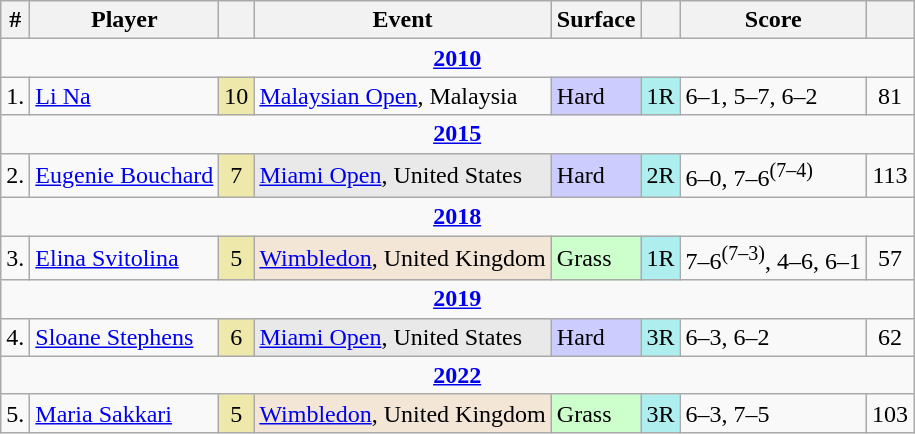<table class="wikitable sortable">
<tr>
<th>#</th>
<th>Player</th>
<th></th>
<th>Event</th>
<th>Surface</th>
<th class="unsortable"></th>
<th class="unsortable">Score</th>
<th></th>
</tr>
<tr>
<td colspan=8 style=text-align:center><strong><a href='#'>2010</a></strong></td>
</tr>
<tr>
<td>1.</td>
<td> <a href='#'>Li Na</a></td>
<td align=center style="background:#eee8aa;">10</td>
<td><a href='#'>Malaysian Open</a>, Malaysia</td>
<td bgcolor=CCCCFF>Hard</td>
<td bgcolor=afeeee>1R</td>
<td>6–1, 5–7, 6–2</td>
<td align=center>81</td>
</tr>
<tr>
<td colspan=8 style=text-align:center><strong><a href='#'>2015</a></strong></td>
</tr>
<tr>
<td>2.</td>
<td> <a href='#'>Eugenie Bouchard</a></td>
<td align=center style="background:#eee8aa;">7</td>
<td bgcolor=e9e9e9><a href='#'>Miami Open</a>, United States</td>
<td bgcolor=CCCCFF>Hard</td>
<td bgcolor=afeeee>2R</td>
<td>6–0, 7–6<sup>(7–4)</sup></td>
<td align=center>113</td>
</tr>
<tr>
<td colspan=8 style=text-align:center><strong><a href='#'>2018</a></strong></td>
</tr>
<tr>
<td>3.</td>
<td> <a href='#'>Elina Svitolina</a></td>
<td align=center style="background:#eee8aa;">5</td>
<td bgcolor=f3e6d7><a href='#'>Wimbledon</a>, United Kingdom</td>
<td bgcolor=ccffcc>Grass</td>
<td bgcolor=afeeee>1R</td>
<td>7–6<sup>(7–3)</sup>, 4–6, 6–1</td>
<td align=center>57</td>
</tr>
<tr>
<td colspan=8 style=text-align:center><strong><a href='#'>2019</a></strong></td>
</tr>
<tr>
<td>4.</td>
<td> <a href='#'>Sloane Stephens</a></td>
<td align=center style="background:#eee8aa;">6</td>
<td bgcolor=e9e9e9><a href='#'>Miami Open</a>, United States</td>
<td bgcolor=CCCCFF>Hard</td>
<td bgcolor=afeeee>3R</td>
<td>6–3, 6–2</td>
<td align=center>62</td>
</tr>
<tr>
<td colspan=8 style=text-align:center><strong><a href='#'>2022</a></strong></td>
</tr>
<tr>
<td>5.</td>
<td> <a href='#'>Maria Sakkari</a></td>
<td align=center style="background:#eee8aa;">5</td>
<td bgcolor=f3e6d7><a href='#'>Wimbledon</a>, United Kingdom</td>
<td bgcolor=CCFFCC>Grass</td>
<td bgcolor=afeeee>3R</td>
<td>6–3, 7–5</td>
<td align=center>103</td>
</tr>
</table>
